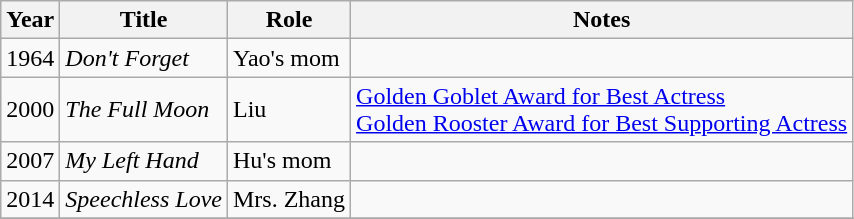<table class="wikitable sortable">
<tr>
<th>Year</th>
<th>Title</th>
<th>Role</th>
<th class="unsortable">Notes</th>
</tr>
<tr>
<td>1964</td>
<td><em>Don't Forget</em></td>
<td>Yao's mom</td>
<td></td>
</tr>
<tr>
<td>2000</td>
<td><em>The Full Moon</em></td>
<td>Liu</td>
<td><a href='#'>Golden Goblet Award for Best Actress</a><br><a href='#'>Golden Rooster Award for Best Supporting Actress</a></td>
</tr>
<tr>
<td>2007</td>
<td><em>My Left Hand</em></td>
<td>Hu's mom</td>
<td></td>
</tr>
<tr>
<td>2014</td>
<td><em>Speechless Love</em></td>
<td>Mrs. Zhang</td>
<td></td>
</tr>
<tr>
</tr>
</table>
